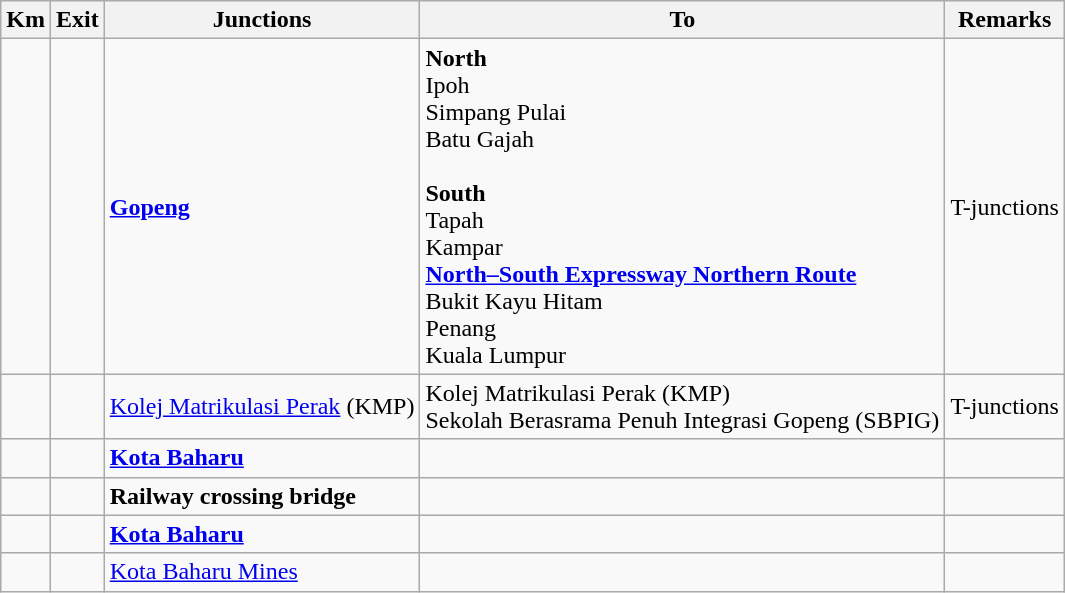<table class="wikitable">
<tr>
<th>Km</th>
<th>Exit</th>
<th>Junctions</th>
<th>To</th>
<th>Remarks</th>
</tr>
<tr>
<td></td>
<td></td>
<td><strong><a href='#'>Gopeng</a></strong></td>
<td><strong>North</strong><br> Ipoh<br> Simpang Pulai<br> Batu Gajah<br><br><strong>South</strong><br> Tapah<br> Kampar<br>  <strong><a href='#'>North–South Expressway Northern Route</a></strong><br>Bukit Kayu Hitam<br>Penang<br>Kuala Lumpur</td>
<td>T-junctions</td>
</tr>
<tr>
<td></td>
<td></td>
<td><a href='#'>Kolej Matrikulasi Perak</a> (KMP)</td>
<td>Kolej Matrikulasi Perak (KMP)<br>Sekolah Berasrama Penuh Integrasi Gopeng (SBPIG)</td>
<td>T-junctions</td>
</tr>
<tr>
<td></td>
<td></td>
<td><strong><a href='#'>Kota Baharu</a></strong></td>
<td></td>
<td></td>
</tr>
<tr>
<td></td>
<td></td>
<td><strong>Railway crossing bridge</strong></td>
<td></td>
<td></td>
</tr>
<tr>
<td></td>
<td></td>
<td><strong><a href='#'>Kota Baharu</a></strong></td>
<td></td>
<td></td>
</tr>
<tr>
<td></td>
<td></td>
<td><a href='#'>Kota Baharu Mines</a></td>
<td></td>
<td></td>
</tr>
</table>
